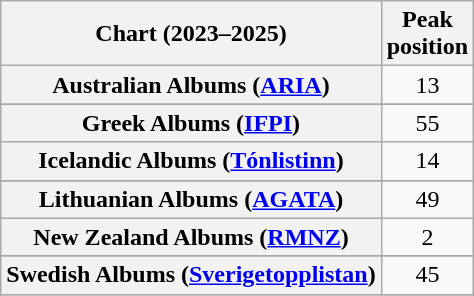<table class="wikitable sortable plainrowheaders" style="text-align:center">
<tr>
<th scope="col">Chart (2023–2025)</th>
<th scope="col">Peak<br>position</th>
</tr>
<tr>
<th scope="row">Australian Albums (<a href='#'>ARIA</a>)</th>
<td>13</td>
</tr>
<tr>
</tr>
<tr>
</tr>
<tr>
</tr>
<tr>
</tr>
<tr>
</tr>
<tr>
</tr>
<tr>
</tr>
<tr>
</tr>
<tr>
<th scope="row">Greek Albums (<a href='#'>IFPI</a>)</th>
<td>55</td>
</tr>
<tr>
<th scope="row">Icelandic Albums (<a href='#'>Tónlistinn</a>)</th>
<td>14</td>
</tr>
<tr>
</tr>
<tr>
<th scope="row">Lithuanian Albums (<a href='#'>AGATA</a>)</th>
<td>49</td>
</tr>
<tr>
<th scope="row">New Zealand Albums (<a href='#'>RMNZ</a>)</th>
<td>2</td>
</tr>
<tr>
</tr>
<tr>
</tr>
<tr>
</tr>
<tr>
</tr>
<tr>
<th scope="row">Swedish Albums (<a href='#'>Sverigetopplistan</a>)</th>
<td>45</td>
</tr>
<tr>
</tr>
<tr>
</tr>
<tr>
</tr>
<tr>
</tr>
<tr>
</tr>
<tr>
</tr>
</table>
